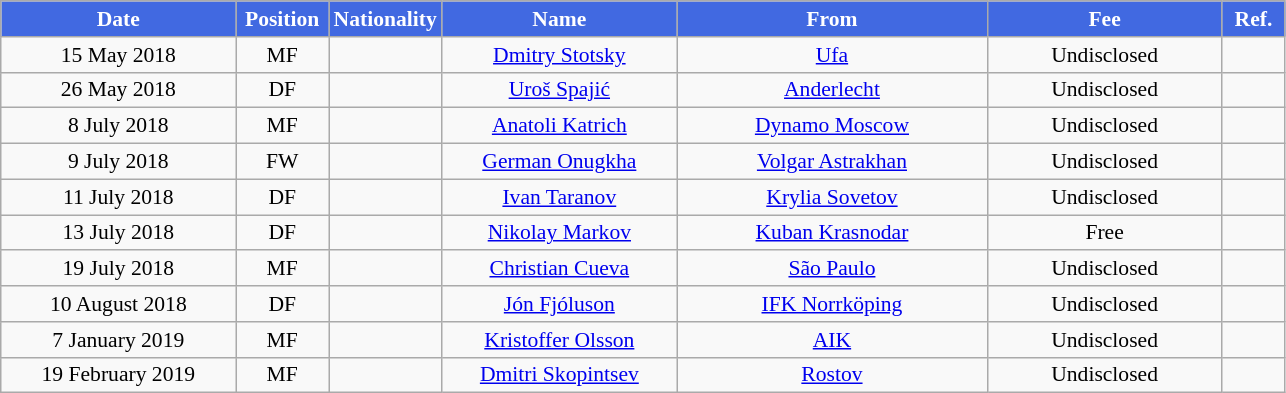<table class="wikitable"  style="text-align:center; font-size:90%; ">
<tr>
<th style="background:#4169E1; color:white; width:150px;">Date</th>
<th style="background:#4169E1; color:white; width:55px;">Position</th>
<th style="background:#4169E1; color:white; width:505x;">Nationality</th>
<th style="background:#4169E1; color:white; width:150px;">Name</th>
<th style="background:#4169E1; color:white; width:200px;">From</th>
<th style="background:#4169E1; color:white; width:150px;">Fee</th>
<th style="background:#4169E1; color:white; width:35px;">Ref.</th>
</tr>
<tr>
<td>15 May 2018</td>
<td>MF</td>
<td></td>
<td><a href='#'>Dmitry Stotsky</a></td>
<td><a href='#'>Ufa</a></td>
<td>Undisclosed</td>
<td></td>
</tr>
<tr>
<td>26 May 2018</td>
<td>DF</td>
<td></td>
<td><a href='#'>Uroš Spajić</a></td>
<td><a href='#'>Anderlecht</a></td>
<td>Undisclosed</td>
<td></td>
</tr>
<tr>
<td>8 July 2018</td>
<td>MF</td>
<td></td>
<td><a href='#'>Anatoli Katrich</a></td>
<td><a href='#'>Dynamo Moscow</a></td>
<td>Undisclosed</td>
<td></td>
</tr>
<tr>
<td>9 July 2018</td>
<td>FW</td>
<td></td>
<td><a href='#'>German Onugkha</a></td>
<td><a href='#'>Volgar Astrakhan</a></td>
<td>Undisclosed</td>
<td></td>
</tr>
<tr>
<td>11 July 2018</td>
<td>DF</td>
<td></td>
<td><a href='#'>Ivan Taranov</a></td>
<td><a href='#'>Krylia Sovetov</a></td>
<td>Undisclosed</td>
<td></td>
</tr>
<tr>
<td>13 July 2018</td>
<td>DF</td>
<td></td>
<td><a href='#'>Nikolay Markov</a></td>
<td><a href='#'>Kuban Krasnodar</a></td>
<td>Free</td>
<td></td>
</tr>
<tr>
<td>19 July 2018</td>
<td>MF</td>
<td></td>
<td><a href='#'>Christian Cueva</a></td>
<td><a href='#'>São Paulo</a></td>
<td>Undisclosed</td>
<td></td>
</tr>
<tr>
<td>10 August 2018</td>
<td>DF</td>
<td></td>
<td><a href='#'>Jón Fjóluson</a></td>
<td><a href='#'>IFK Norrköping</a></td>
<td>Undisclosed</td>
<td></td>
</tr>
<tr>
<td>7 January 2019</td>
<td>MF</td>
<td></td>
<td><a href='#'>Kristoffer Olsson</a></td>
<td><a href='#'>AIK</a></td>
<td>Undisclosed</td>
<td></td>
</tr>
<tr>
<td>19 February 2019</td>
<td>MF</td>
<td></td>
<td><a href='#'>Dmitri Skopintsev</a></td>
<td><a href='#'>Rostov</a></td>
<td>Undisclosed</td>
<td></td>
</tr>
</table>
